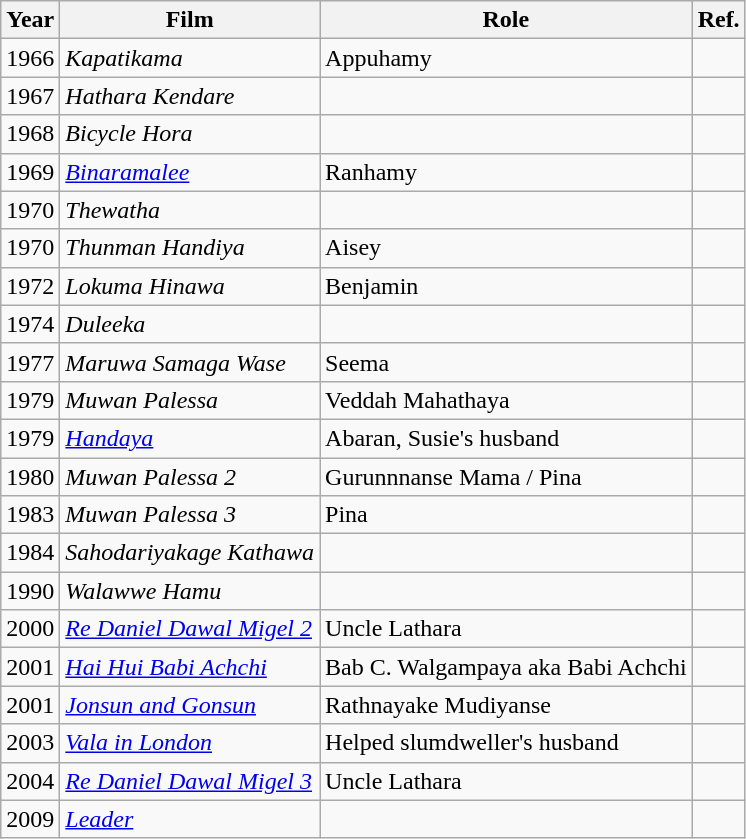<table class="wikitable">
<tr>
<th>Year</th>
<th>Film</th>
<th>Role</th>
<th>Ref.</th>
</tr>
<tr>
<td>1966</td>
<td><em>Kapatikama</em></td>
<td>Appuhamy</td>
<td></td>
</tr>
<tr>
<td>1967</td>
<td><em>Hathara Kendare</em></td>
<td></td>
<td></td>
</tr>
<tr>
<td>1968</td>
<td><em>Bicycle Hora</em></td>
<td></td>
<td></td>
</tr>
<tr>
<td>1969</td>
<td><em><a href='#'>Binaramalee</a></em></td>
<td>Ranhamy</td>
<td></td>
</tr>
<tr>
<td>1970</td>
<td><em>Thewatha</em></td>
<td></td>
<td></td>
</tr>
<tr>
<td>1970</td>
<td><em>Thunman Handiya</em></td>
<td>Aisey</td>
<td></td>
</tr>
<tr>
<td>1972</td>
<td><em>Lokuma Hinawa</em></td>
<td>Benjamin</td>
<td></td>
</tr>
<tr>
<td>1974</td>
<td><em>Duleeka</em></td>
<td></td>
<td></td>
</tr>
<tr>
<td>1977</td>
<td><em>Maruwa Samaga Wase</em></td>
<td>Seema</td>
<td></td>
</tr>
<tr>
<td>1979</td>
<td><em>Muwan Palessa</em></td>
<td>Veddah Mahathaya</td>
<td></td>
</tr>
<tr>
<td>1979</td>
<td><em><a href='#'>Handaya</a></em></td>
<td>Abaran, Susie's husband</td>
<td></td>
</tr>
<tr>
<td>1980</td>
<td><em>Muwan Palessa 2</em></td>
<td>Gurunnnanse Mama / Pina</td>
<td></td>
</tr>
<tr>
<td>1983</td>
<td><em>Muwan Palessa 3</em></td>
<td>Pina</td>
<td></td>
</tr>
<tr>
<td>1984</td>
<td><em>Sahodariyakage Kathawa</em></td>
<td></td>
<td></td>
</tr>
<tr>
<td>1990</td>
<td><em>Walawwe Hamu</em></td>
<td></td>
<td></td>
</tr>
<tr>
<td>2000</td>
<td><em><a href='#'>Re Daniel Dawal Migel 2</a></em></td>
<td>Uncle Lathara</td>
<td></td>
</tr>
<tr>
<td>2001</td>
<td><em><a href='#'>Hai Hui Babi Achchi</a></em></td>
<td>Bab C. Walgampaya aka Babi Achchi</td>
<td></td>
</tr>
<tr>
<td>2001</td>
<td><em><a href='#'>Jonsun and Gonsun</a></em></td>
<td>Rathnayake Mudiyanse</td>
<td></td>
</tr>
<tr>
<td>2003</td>
<td><em><a href='#'>Vala in London</a></em></td>
<td>Helped slumdweller's husband</td>
<td></td>
</tr>
<tr>
<td>2004</td>
<td><em><a href='#'>Re Daniel Dawal Migel 3</a></em></td>
<td>Uncle Lathara</td>
<td></td>
</tr>
<tr>
<td>2009</td>
<td><em><a href='#'>Leader</a></em></td>
<td></td>
<td></td>
</tr>
</table>
